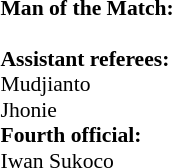<table width=50% style="font-size: 90%">
<tr>
<td><br><strong>Man of the Match:</strong>
<br><br><strong>Assistant referees:</strong>
<br>Mudjianto
<br>Jhonie
<br><strong>Fourth official:</strong>
<br>Iwan Sukoco</td>
</tr>
</table>
